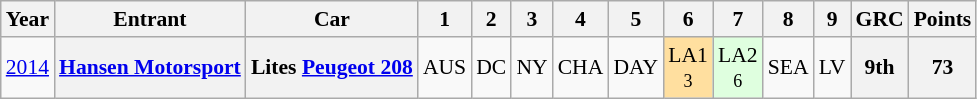<table class="wikitable" border="1" style="text-align:center; font-size:90%;">
<tr>
<th>Year</th>
<th>Entrant</th>
<th>Car</th>
<th>1</th>
<th>2</th>
<th>3</th>
<th>4</th>
<th>5</th>
<th>6</th>
<th>7</th>
<th>8</th>
<th>9</th>
<th>GRC</th>
<th>Points</th>
</tr>
<tr>
<td><a href='#'>2014</a></td>
<th><a href='#'>Hansen Motorsport</a></th>
<th>Lites <a href='#'>Peugeot 208</a></th>
<td>AUS<br><small></small></td>
<td>DC<br><small></small></td>
<td>NY<br><small></small></td>
<td>CHA<br><small></small></td>
<td>DAY<br><small></small></td>
<td style="background:#FFDF9F;">LA1<br><small>3</small></td>
<td style="background:#DFFFDF;">LA2<br><small>6</small></td>
<td>SEA<br><small></small></td>
<td>LV<br><small></small></td>
<th>9th</th>
<th>73</th>
</tr>
</table>
